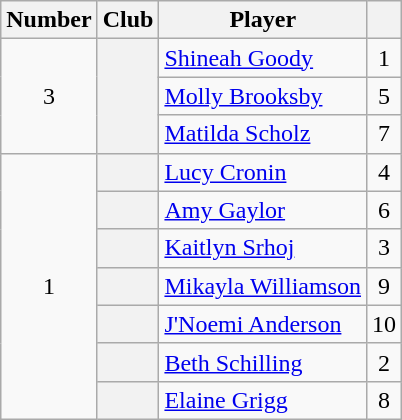<table class="wikitable plainrowheaders" style=text-align:center>
<tr>
<th>Number</th>
<th>Club</th>
<th>Player</th>
<th></th>
</tr>
<tr>
<td rowspan=3>3</td>
<th scope=row rowspan=3></th>
<td align=left><a href='#'>Shineah Goody</a></td>
<td>1</td>
</tr>
<tr>
<td align=left><a href='#'>Molly Brooksby</a></td>
<td>5</td>
</tr>
<tr>
<td align=left><a href='#'>Matilda Scholz</a></td>
<td>7</td>
</tr>
<tr>
<td rowspan=7>1</td>
<th scope=row></th>
<td align=left><a href='#'>Lucy Cronin</a></td>
<td>4</td>
</tr>
<tr>
<th scope=row></th>
<td align=left><a href='#'>Amy Gaylor</a></td>
<td>6</td>
</tr>
<tr>
<th scope=row></th>
<td align=left><a href='#'>Kaitlyn Srhoj</a></td>
<td>3</td>
</tr>
<tr>
<th scope=row></th>
<td align=left><a href='#'>Mikayla Williamson</a></td>
<td>9</td>
</tr>
<tr>
<th scope=row></th>
<td align=left><a href='#'>J'Noemi Anderson</a></td>
<td>10</td>
</tr>
<tr>
<th scope=row></th>
<td align=left><a href='#'>Beth Schilling</a></td>
<td>2</td>
</tr>
<tr>
<th scope=row></th>
<td align=left><a href='#'>Elaine Grigg</a></td>
<td>8</td>
</tr>
</table>
